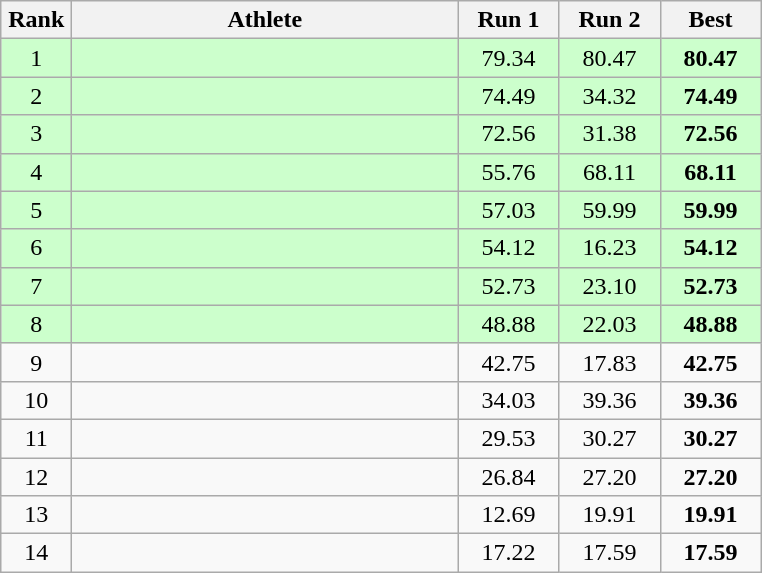<table class=wikitable style="text-align:center">
<tr>
<th width=40>Rank</th>
<th width=250>Athlete</th>
<th width=60>Run 1</th>
<th width=60>Run 2</th>
<th width=60>Best</th>
</tr>
<tr bgcolor="ccffcc">
<td>1</td>
<td align=left></td>
<td>79.34</td>
<td>80.47</td>
<td><strong>80.47</strong></td>
</tr>
<tr bgcolor="ccffcc">
<td>2</td>
<td align=left></td>
<td>74.49</td>
<td>34.32</td>
<td><strong>74.49</strong></td>
</tr>
<tr bgcolor="ccffcc">
<td>3</td>
<td align=left></td>
<td>72.56</td>
<td>31.38</td>
<td><strong>72.56</strong></td>
</tr>
<tr bgcolor="ccffcc">
<td>4</td>
<td align=left></td>
<td>55.76</td>
<td>68.11</td>
<td><strong>68.11</strong></td>
</tr>
<tr bgcolor="ccffcc">
<td>5</td>
<td align=left></td>
<td>57.03</td>
<td>59.99</td>
<td><strong>59.99</strong></td>
</tr>
<tr bgcolor="ccffcc">
<td>6</td>
<td align=left></td>
<td>54.12</td>
<td>16.23</td>
<td><strong>54.12</strong></td>
</tr>
<tr bgcolor="ccffcc">
<td>7</td>
<td align=left></td>
<td>52.73</td>
<td>23.10</td>
<td><strong>52.73</strong></td>
</tr>
<tr bgcolor="ccffcc">
<td>8</td>
<td align=left></td>
<td>48.88</td>
<td>22.03</td>
<td><strong>48.88</strong></td>
</tr>
<tr>
<td>9</td>
<td align=left></td>
<td>42.75</td>
<td>17.83</td>
<td><strong>42.75</strong></td>
</tr>
<tr>
<td>10</td>
<td align=left></td>
<td>34.03</td>
<td>39.36</td>
<td><strong>39.36</strong></td>
</tr>
<tr>
<td>11</td>
<td align=left></td>
<td>29.53</td>
<td>30.27</td>
<td><strong>30.27</strong></td>
</tr>
<tr>
<td>12</td>
<td align=left></td>
<td>26.84</td>
<td>27.20</td>
<td><strong>27.20</strong></td>
</tr>
<tr>
<td>13</td>
<td align=left></td>
<td>12.69</td>
<td>19.91</td>
<td><strong>19.91</strong></td>
</tr>
<tr>
<td>14</td>
<td align=left></td>
<td>17.22</td>
<td>17.59</td>
<td><strong>17.59</strong></td>
</tr>
</table>
